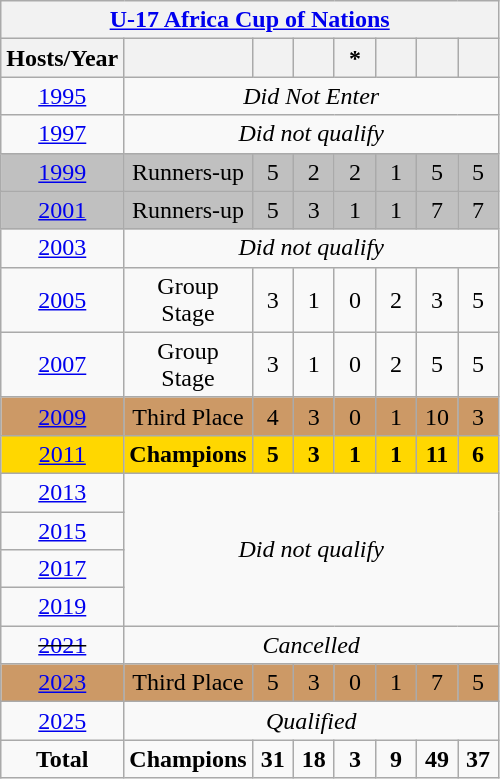<table class="wikitable" style="text-align: center;">
<tr>
<th colspan=9><a href='#'>U-17 Africa Cup of Nations</a></th>
</tr>
<tr>
<th>Hosts/Year</th>
<th width=20></th>
<th width=20></th>
<th width=20></th>
<th width=20>*</th>
<th width=20></th>
<th width=20></th>
<th width=20></th>
</tr>
<tr>
<td> <a href='#'>1995</a></td>
<td colspan=7><em>Did Not Enter</em></td>
</tr>
<tr>
<td> <a href='#'>1997</a></td>
<td colspan=7><em>Did not qualify</em></td>
</tr>
<tr bgcolor=silver>
<td> <a href='#'>1999</a></td>
<td>Runners-up</td>
<td>5</td>
<td>2</td>
<td>2</td>
<td>1</td>
<td>5</td>
<td>5</td>
</tr>
<tr bgcolor=silver>
<td> <a href='#'>2001</a></td>
<td>Runners-up</td>
<td>5</td>
<td>3</td>
<td>1</td>
<td>1</td>
<td>7</td>
<td>7</td>
</tr>
<tr>
<td> <a href='#'>2003</a></td>
<td colspan=7><em>Did not qualify</em></td>
</tr>
<tr>
<td> <a href='#'>2005</a></td>
<td>Group Stage</td>
<td>3</td>
<td>1</td>
<td>0</td>
<td>2</td>
<td>3</td>
<td>5</td>
</tr>
<tr>
<td> <a href='#'>2007</a></td>
<td>Group Stage</td>
<td>3</td>
<td>1</td>
<td>0</td>
<td>2</td>
<td>5</td>
<td>5</td>
</tr>
<tr style="background:#cc9966;">
<td> <a href='#'>2009</a></td>
<td>Third Place</td>
<td>4</td>
<td>3</td>
<td>0</td>
<td>1</td>
<td>10</td>
<td>3</td>
</tr>
<tr bgcolor=gold>
<td> <a href='#'>2011</a></td>
<td><strong>Champions</strong></td>
<td><strong>5</strong></td>
<td><strong>3</strong></td>
<td><strong>1</strong></td>
<td><strong>1</strong></td>
<td><strong>11</strong></td>
<td><strong>6</strong></td>
</tr>
<tr>
<td> <a href='#'>2013</a></td>
<td colspan=7 rowspan=4><em>Did not qualify</em></td>
</tr>
<tr>
<td> <a href='#'>2015</a></td>
</tr>
<tr>
<td> <a href='#'>2017</a></td>
</tr>
<tr>
<td> <a href='#'>2019</a></td>
</tr>
<tr>
<td> <s><a href='#'>2021</a></s></td>
<td colspan=8><em>Cancelled</em></td>
</tr>
<tr style="background:#cc9966;">
<td> <a href='#'>2023</a></td>
<td>Third Place</td>
<td>5</td>
<td>3</td>
<td>0</td>
<td>1</td>
<td>7</td>
<td>5</td>
</tr>
<tr>
<td> <a href='#'>2025</a></td>
<td colspan=8><em>Qualified</em></td>
</tr>
<tr>
<td><strong>Total</strong></td>
<td><strong>Champions</strong></td>
<td><strong>31</strong></td>
<td><strong>18</strong></td>
<td><strong>3</strong></td>
<td><strong>9</strong></td>
<td><strong>49</strong></td>
<td><strong>37</strong></td>
</tr>
</table>
